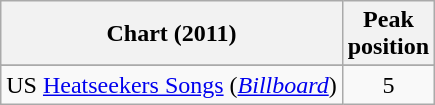<table class="wikitable sortable">
<tr>
<th>Chart (2011)</th>
<th>Peak<br>position</th>
</tr>
<tr>
</tr>
<tr>
</tr>
<tr>
</tr>
<tr>
</tr>
<tr>
</tr>
<tr>
<td>US <a href='#'>Heatseekers Songs</a> (<em><a href='#'>Billboard</a></em>)</td>
<td style="text-align:center;">5</td>
</tr>
</table>
